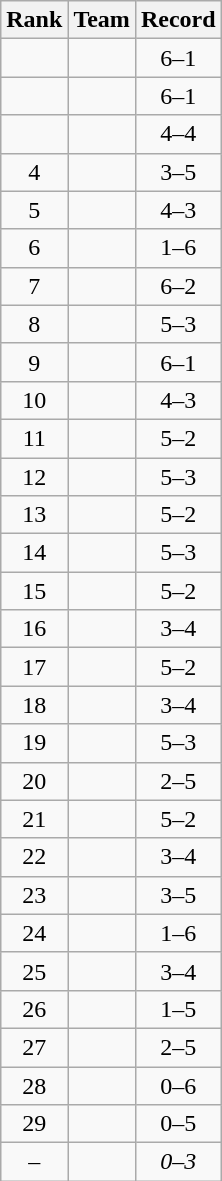<table class="wikitable">
<tr>
<th>Rank</th>
<th>Team</th>
<th>Record</th>
</tr>
<tr>
<td align=center></td>
<td></td>
<td align=center>6–1</td>
</tr>
<tr>
<td align=center></td>
<td></td>
<td align=center>6–1</td>
</tr>
<tr>
<td align=center></td>
<td></td>
<td align=center>4–4</td>
</tr>
<tr>
<td align=center>4</td>
<td></td>
<td align=center>3–5</td>
</tr>
<tr>
<td align=center>5</td>
<td></td>
<td align=center>4–3</td>
</tr>
<tr>
<td align=center>6</td>
<td></td>
<td align=center>1–6</td>
</tr>
<tr>
<td align=center>7</td>
<td></td>
<td align=center>6–2</td>
</tr>
<tr>
<td align=center>8</td>
<td></td>
<td align=center>5–3</td>
</tr>
<tr>
<td align=center>9</td>
<td></td>
<td align=center>6–1</td>
</tr>
<tr>
<td align=center>10</td>
<td></td>
<td align=center>4–3</td>
</tr>
<tr>
<td align=center>11</td>
<td></td>
<td align=center>5–2</td>
</tr>
<tr>
<td align=center>12</td>
<td></td>
<td align=center>5–3</td>
</tr>
<tr>
<td align=center>13</td>
<td></td>
<td align=center>5–2</td>
</tr>
<tr>
<td align=center>14</td>
<td></td>
<td align=center>5–3</td>
</tr>
<tr>
<td align=center>15</td>
<td></td>
<td align=center>5–2</td>
</tr>
<tr>
<td align=center>16</td>
<td></td>
<td align=center>3–4</td>
</tr>
<tr>
<td align=center>17</td>
<td></td>
<td align=center>5–2</td>
</tr>
<tr>
<td align=center>18</td>
<td></td>
<td align=center>3–4</td>
</tr>
<tr>
<td align=center>19</td>
<td></td>
<td align=center>5–3</td>
</tr>
<tr>
<td align=center>20</td>
<td></td>
<td align=center>2–5</td>
</tr>
<tr>
<td align=center>21</td>
<td></td>
<td align=center>5–2</td>
</tr>
<tr>
<td align=center>22</td>
<td></td>
<td align=center>3–4</td>
</tr>
<tr>
<td align=center>23</td>
<td></td>
<td align=center>3–5</td>
</tr>
<tr>
<td align=center>24</td>
<td></td>
<td align=center>1–6</td>
</tr>
<tr>
<td align=center>25</td>
<td></td>
<td align=center>3–4</td>
</tr>
<tr>
<td align=center>26</td>
<td></td>
<td align=center>1–5</td>
</tr>
<tr>
<td align=center>27</td>
<td></td>
<td align=center>2–5</td>
</tr>
<tr>
<td align=center>28</td>
<td></td>
<td align=center>0–6</td>
</tr>
<tr>
<td align=center>29</td>
<td></td>
<td align=center>0–5</td>
</tr>
<tr>
<td align=center>–</td>
<td><em></em></td>
<td align=center><em>0–3</em></td>
</tr>
</table>
